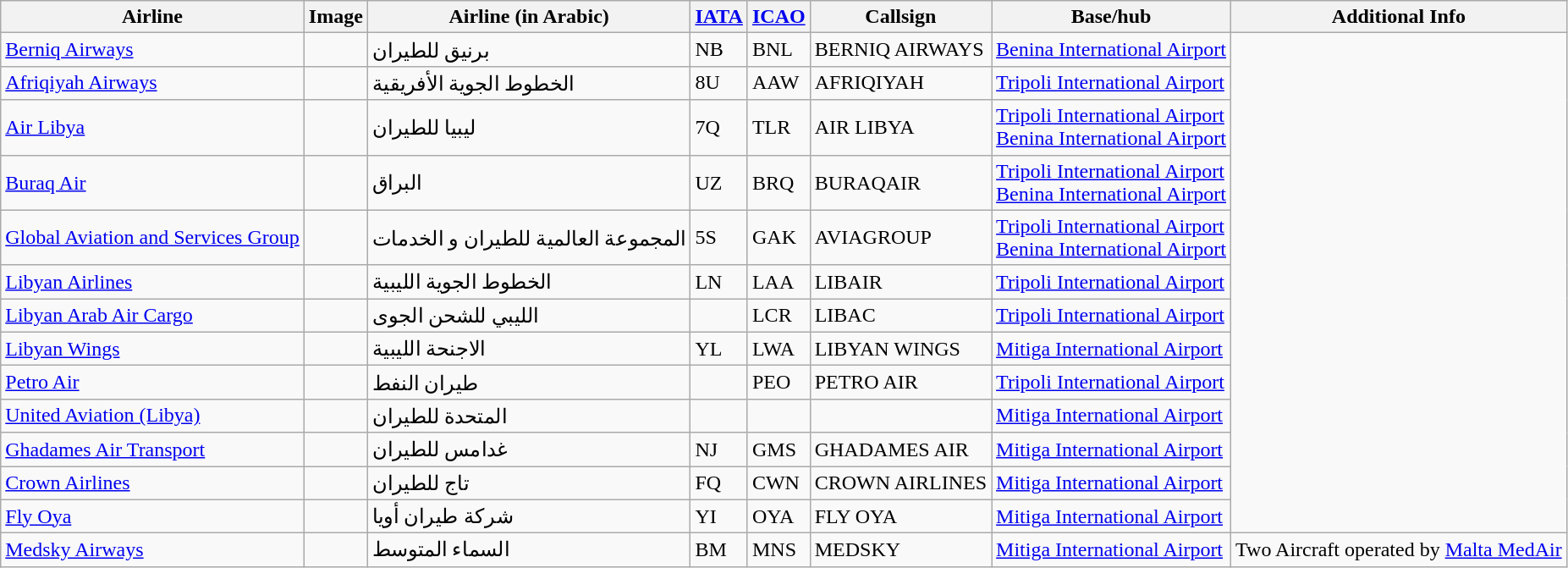<table class="wikitable sortable">
<tr valign="middle">
<th>Airline</th>
<th>Image</th>
<th>Airline (in Arabic)</th>
<th><a href='#'>IATA</a></th>
<th><a href='#'>ICAO</a></th>
<th>Callsign</th>
<th>Base/hub</th>
<th>Additional Info</th>
</tr>
<tr>
<td><a href='#'>Berniq Airways</a></td>
<td></td>
<td>برنيق للطيران</td>
<td>NB</td>
<td>BNL</td>
<td>BERNIQ AIRWAYS</td>
<td><a href='#'>Benina International Airport</a></td>
</tr>
<tr>
<td><a href='#'>Afriqiyah Airways</a></td>
<td></td>
<td>الخطوط الجوية الأفريقية</td>
<td>8U</td>
<td>AAW</td>
<td>AFRIQIYAH</td>
<td><a href='#'>Tripoli International Airport</a></td>
</tr>
<tr>
<td><a href='#'>Air Libya</a></td>
<td></td>
<td>ليبيا للطيران</td>
<td>7Q</td>
<td>TLR</td>
<td>AIR LIBYA</td>
<td><a href='#'>Tripoli International Airport</a><br><a href='#'>Benina International Airport</a></td>
</tr>
<tr>
<td><a href='#'>Buraq Air</a></td>
<td></td>
<td>البراق</td>
<td>UZ</td>
<td>BRQ</td>
<td>BURAQAIR</td>
<td><a href='#'>Tripoli International Airport</a><br><a href='#'>Benina International Airport</a></td>
</tr>
<tr>
<td><a href='#'>Global Aviation and Services Group</a></td>
<td></td>
<td>المجموعة العالمية للطيران و الخدمات</td>
<td>5S</td>
<td>GAK</td>
<td>AVIAGROUP</td>
<td><a href='#'>Tripoli International Airport</a><br><a href='#'>Benina International Airport</a></td>
</tr>
<tr>
<td><a href='#'>Libyan Airlines</a></td>
<td></td>
<td>الخطوط الجوية الليبية</td>
<td>LN</td>
<td>LAA</td>
<td>LIBAIR</td>
<td><a href='#'>Tripoli International Airport</a></td>
</tr>
<tr>
<td><a href='#'>Libyan Arab Air Cargo</a></td>
<td></td>
<td>الليبي للشحن الجوى</td>
<td></td>
<td>LCR</td>
<td>LIBAC</td>
<td><a href='#'>Tripoli International Airport</a></td>
</tr>
<tr>
<td><a href='#'>Libyan Wings</a></td>
<td></td>
<td>الاجنحة الليبية</td>
<td>YL</td>
<td>LWA</td>
<td>LIBYAN WINGS</td>
<td><a href='#'>Mitiga International Airport</a></td>
</tr>
<tr>
<td><a href='#'>Petro Air</a></td>
<td></td>
<td>طيران النفط</td>
<td></td>
<td>PEO</td>
<td>PETRO AIR</td>
<td><a href='#'>Tripoli International Airport</a></td>
</tr>
<tr>
<td><a href='#'>United Aviation (Libya)</a></td>
<td></td>
<td>المتحدة للطيران</td>
<td></td>
<td></td>
<td></td>
<td><a href='#'>Mitiga International Airport</a></td>
</tr>
<tr>
<td><a href='#'>Ghadames Air Transport</a></td>
<td></td>
<td>غدامس للطيران</td>
<td>NJ</td>
<td>GMS</td>
<td>GHADAMES AIR</td>
<td><a href='#'>Mitiga International Airport</a></td>
</tr>
<tr>
<td><a href='#'>Crown Airlines</a></td>
<td></td>
<td>تاج للطيران</td>
<td>FQ</td>
<td>CWN</td>
<td>CROWN AIRLINES</td>
<td><a href='#'>Mitiga International Airport</a></td>
</tr>
<tr>
<td><a href='#'>Fly Oya</a></td>
<td></td>
<td>شركة طيران أويا</td>
<td>YI</td>
<td>OYA</td>
<td>FLY OYA</td>
<td><a href='#'>Mitiga International Airport</a></td>
</tr>
<tr>
<td><a href='#'>Medsky Airways</a></td>
<td></td>
<td>السماء المتوسط</td>
<td>BM</td>
<td>MNS</td>
<td>MEDSKY</td>
<td><a href='#'>Mitiga International Airport</a></td>
<td>Two Aircraft operated by <a href='#'>Malta MedAir</a></td>
</tr>
</table>
